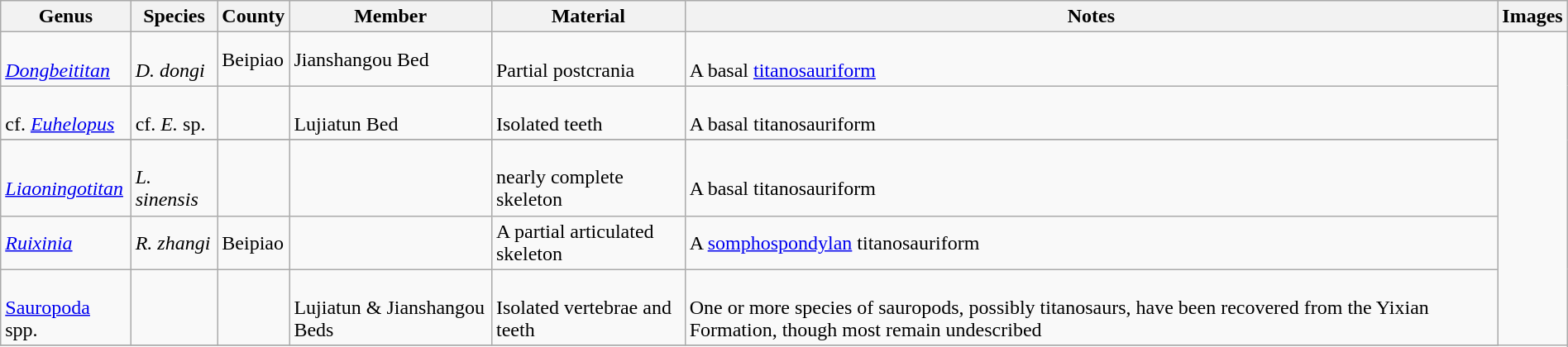<table class="wikitable" align="center" width="100%">
<tr>
<th>Genus</th>
<th>Species</th>
<th>County</th>
<th>Member</th>
<th>Material</th>
<th>Notes</th>
<th>Images</th>
</tr>
<tr>
<td><br><em><a href='#'>Dongbeititan</a></em></td>
<td><br><em>D. dongi</em></td>
<td>Beipiao</td>
<td>Jianshangou Bed</td>
<td><br>Partial postcrania</td>
<td><br>A basal <a href='#'>titanosauriform</a></td>
<td rowspan="100"><br></td>
</tr>
<tr>
<td><br>cf. <em><a href='#'>Euhelopus</a></em></td>
<td><br>cf. <em>E.</em> sp.</td>
<td></td>
<td><br>Lujiatun Bed</td>
<td><br>Isolated teeth</td>
<td><br>A basal titanosauriform</td>
</tr>
<tr>
</tr>
<tr>
<td><br><em><a href='#'>Liaoningotitan</a></em></td>
<td><br><em>L. sinensis</em></td>
<td></td>
<td></td>
<td><br>nearly complete skeleton</td>
<td><br>A basal titanosauriform</td>
</tr>
<tr>
<td><em><a href='#'>Ruixinia</a></em></td>
<td><em>R. zhangi</em></td>
<td>Beipiao</td>
<td></td>
<td>A partial articulated skeleton</td>
<td>A <a href='#'>somphospondylan</a> titanosauriform</td>
</tr>
<tr>
<td><br><a href='#'>Sauropoda</a> spp.</td>
<td></td>
<td></td>
<td><br>Lujiatun & Jianshangou Beds</td>
<td><br>Isolated vertebrae and teeth</td>
<td><br>One or more species of sauropods, possibly titanosaurs, have been recovered from the Yixian Formation, though most remain undescribed</td>
</tr>
<tr>
</tr>
</table>
